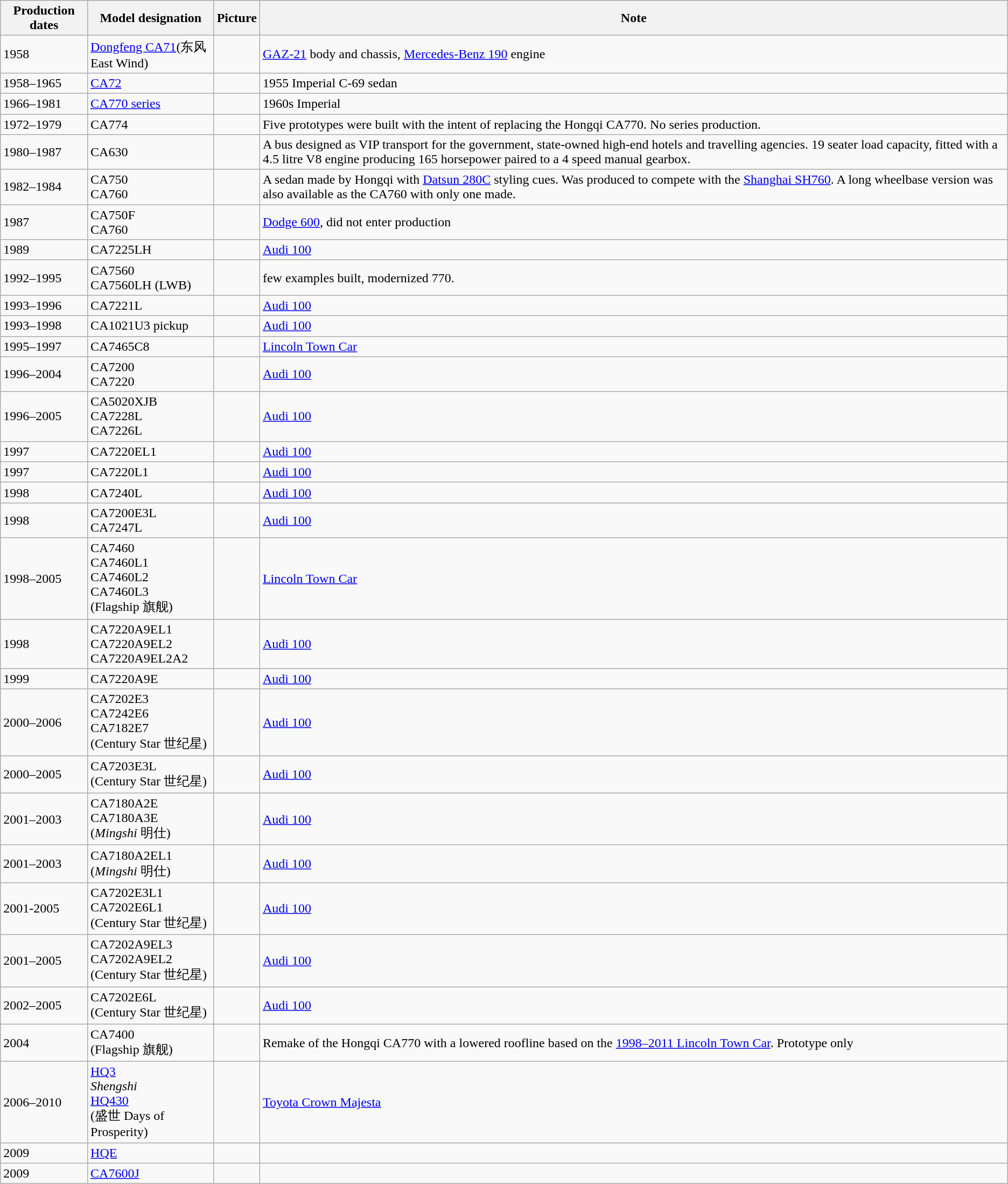<table class="wikitable" border="1">
<tr>
<th>Production dates</th>
<th>Model designation</th>
<th>Picture</th>
<th>Note</th>
</tr>
<tr>
<td>1958</td>
<td><a href='#'>Dongfeng CA71</a>(东风<br>East Wind)</td>
<td></td>
<td><a href='#'>GAZ-21</a> body and chassis, <a href='#'>Mercedes-Benz 190</a> engine</td>
</tr>
<tr>
<td>1958–1965</td>
<td><a href='#'>CA72</a></td>
<td></td>
<td>1955 Imperial C-69 sedan</td>
</tr>
<tr>
<td>1966–1981</td>
<td><a href='#'>CA770 series</a></td>
<td></td>
<td>1960s Imperial</td>
</tr>
<tr>
<td>1972–1979</td>
<td>CA774</td>
<td></td>
<td>Five prototypes were built with the intent of replacing the Hongqi CA770. No series production.</td>
</tr>
<tr>
<td>1980–1987</td>
<td>CA630</td>
<td></td>
<td>A bus designed as VIP transport for the government, state-owned high-end hotels and travelling agencies. 19 seater load capacity, fitted with a 4.5 litre V8 engine producing 165 horsepower paired to a 4 speed manual gearbox.</td>
</tr>
<tr>
<td>1982–1984</td>
<td>CA750<br>CA760</td>
<td></td>
<td>A sedan made by Hongqi with <a href='#'>Datsun 280C</a> styling cues. Was produced to compete with the <a href='#'>Shanghai SH760</a>. A long wheelbase version was also available as the CA760 with only one made.</td>
</tr>
<tr>
<td>1987</td>
<td>CA750F<br>CA760</td>
<td></td>
<td><a href='#'>Dodge 600</a>, did not enter production</td>
</tr>
<tr>
<td>1989</td>
<td>CA7225LH</td>
<td></td>
<td><a href='#'>Audi 100</a></td>
</tr>
<tr>
<td>1992–1995</td>
<td>CA7560<br>CA7560LH (LWB)</td>
<td></td>
<td>few examples built, modernized 770.</td>
</tr>
<tr>
<td>1993–1996</td>
<td>CA7221L</td>
<td></td>
<td><a href='#'>Audi 100</a></td>
</tr>
<tr>
<td>1993–1998</td>
<td>CA1021U3 pickup</td>
<td></td>
<td><a href='#'>Audi 100</a></td>
</tr>
<tr>
<td>1995–1997</td>
<td>CA7465C8</td>
<td></td>
<td><a href='#'>Lincoln Town Car</a></td>
</tr>
<tr>
<td>1996–2004</td>
<td>CA7200<br>CA7220</td>
<td></td>
<td><a href='#'>Audi 100</a></td>
</tr>
<tr>
<td>1996–2005</td>
<td>CA5020XJB<br>CA7228L<br>CA7226L</td>
<td></td>
<td><a href='#'>Audi 100</a></td>
</tr>
<tr>
<td>1997</td>
<td>CA7220EL1</td>
<td></td>
<td><a href='#'>Audi 100</a></td>
</tr>
<tr>
<td>1997</td>
<td>CA7220L1</td>
<td></td>
<td><a href='#'>Audi 100</a></td>
</tr>
<tr>
<td>1998</td>
<td>CA7240L</td>
<td></td>
<td><a href='#'>Audi 100</a></td>
</tr>
<tr>
<td>1998</td>
<td>CA7200E3L<br>CA7247L</td>
<td></td>
<td><a href='#'>Audi 100</a></td>
</tr>
<tr>
<td>1998–2005</td>
<td>CA7460<br>CA7460L1<br>CA7460L2<br>CA7460L3
<br>(Flagship 旗舰)</td>
<td></td>
<td><a href='#'>Lincoln Town Car</a></td>
</tr>
<tr>
<td>1998</td>
<td>CA7220A9EL1<br>CA7220A9EL2<br>CA7220A9EL2A2</td>
<td></td>
<td><a href='#'>Audi 100</a></td>
</tr>
<tr>
<td>1999</td>
<td>CA7220A9E</td>
<td></td>
<td><a href='#'>Audi 100</a></td>
</tr>
<tr>
<td>2000–2006</td>
<td>CA7202E3<br>CA7242E6<br>CA7182E7
<br>(Century Star 世纪星)</td>
<td></td>
<td><a href='#'>Audi 100</a></td>
</tr>
<tr>
<td>2000–2005</td>
<td>CA7203E3L<br>(Century Star 世纪星)</td>
<td></td>
<td><a href='#'>Audi 100</a></td>
</tr>
<tr>
<td>2001–2003</td>
<td>CA7180A2E<br>CA7180A3E<br>(<em>Mingshi</em>  明仕)</td>
<td><br></td>
<td><a href='#'>Audi 100</a></td>
</tr>
<tr>
<td>2001–2003</td>
<td>CA7180A2EL1<br>(<em>Mingshi</em>  明仕)</td>
<td></td>
<td><a href='#'>Audi 100</a></td>
</tr>
<tr>
<td>2001-2005</td>
<td>CA7202E3L1<br>CA7202E6L1<br>(Century Star 世纪星)</td>
<td></td>
<td><a href='#'>Audi 100</a></td>
</tr>
<tr>
<td>2001–2005</td>
<td>CA7202A9EL3<br>CA7202A9EL2<br>(Century Star 世纪星)</td>
<td></td>
<td><a href='#'>Audi 100</a></td>
</tr>
<tr>
<td>2002–2005</td>
<td>CA7202E6L<br>(Century Star 世纪星)</td>
<td></td>
<td><a href='#'>Audi 100</a></td>
</tr>
<tr>
<td>2004</td>
<td>CA7400<br>(Flagship 旗舰)</td>
<td></td>
<td>Remake of the Hongqi CA770 with a lowered roofline based on the <a href='#'>1998–2011 Lincoln Town Car</a>. Prototype only</td>
</tr>
<tr>
<td>2006–2010</td>
<td><a href='#'>HQ3</a><br><em>Shengshi</em><br><a href='#'>HQ430</a><br>(盛世 Days of Prosperity)</td>
<td></td>
<td><a href='#'>Toyota Crown Majesta</a></td>
</tr>
<tr>
<td>2009</td>
<td><a href='#'>HQE</a></td>
<td></td>
<td></td>
</tr>
<tr>
<td>2009</td>
<td><a href='#'>CA7600J</a></td>
<td></td>
<td></td>
</tr>
</table>
